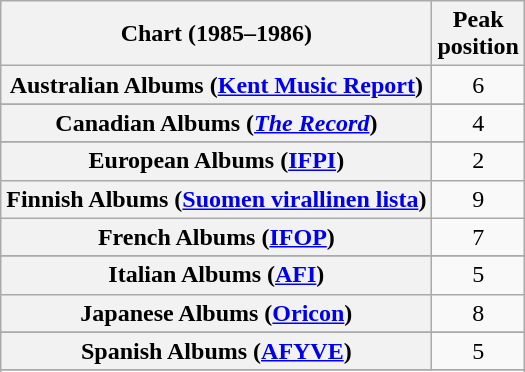<table class="wikitable sortable plainrowheaders" style="text-align:center">
<tr>
<th scope="col">Chart (1985–1986)</th>
<th scope="col">Peak<br>position</th>
</tr>
<tr>
<th scope="row">Australian Albums (<a href='#'>Kent Music Report</a>)</th>
<td>6</td>
</tr>
<tr>
</tr>
<tr>
<th scope="row">Canadian Albums (<a href='#'><em>The Record</em></a>)</th>
<td>4</td>
</tr>
<tr>
</tr>
<tr>
<th scope="row">European Albums (<a href='#'>IFPI</a>)</th>
<td>2</td>
</tr>
<tr>
<th scope="row">Finnish Albums (<a href='#'>Suomen virallinen lista</a>)</th>
<td>9</td>
</tr>
<tr>
<th scope="row">French Albums (<a href='#'>IFOP</a>)</th>
<td>7</td>
</tr>
<tr>
</tr>
<tr>
<th scope="row">Italian Albums (<a href='#'>AFI</a>)</th>
<td>5</td>
</tr>
<tr>
<th scope="row">Japanese Albums (<a href='#'>Oricon</a>)</th>
<td>8</td>
</tr>
<tr>
</tr>
<tr>
</tr>
<tr>
<th scope="row">Spanish Albums (<a href='#'>AFYVE</a>)</th>
<td>5</td>
</tr>
<tr>
</tr>
<tr>
</tr>
<tr>
</tr>
<tr>
</tr>
</table>
